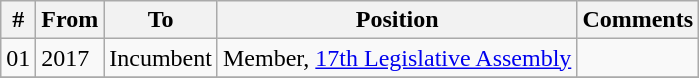<table class="wikitable sortable">
<tr>
<th>#</th>
<th>From</th>
<th>To</th>
<th>Position</th>
<th>Comments</th>
</tr>
<tr>
<td>01</td>
<td>2017</td>
<td>Incumbent</td>
<td>Member, <a href='#'>17th Legislative Assembly</a></td>
<td></td>
</tr>
<tr>
</tr>
</table>
